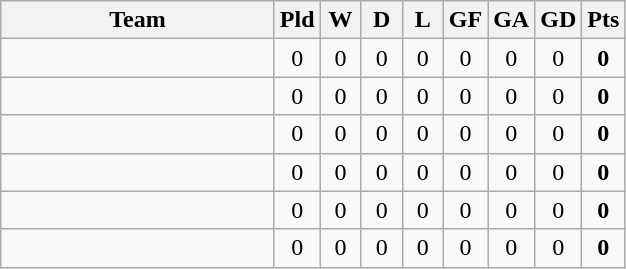<table class="wikitable" style="text-align: center;">
<tr>
<th width="175">Team</th>
<th width="20">Pld</th>
<th width="20">W</th>
<th width="20">D</th>
<th width="20">L</th>
<th width="20">GF</th>
<th width="20">GA</th>
<th width="20">GD</th>
<th width="20">Pts</th>
</tr>
<tr>
<td align=left></td>
<td>0</td>
<td>0</td>
<td>0</td>
<td>0</td>
<td>0</td>
<td>0</td>
<td>0</td>
<td><strong>0</strong></td>
</tr>
<tr>
<td align=left></td>
<td>0</td>
<td>0</td>
<td>0</td>
<td>0</td>
<td>0</td>
<td>0</td>
<td>0</td>
<td><strong>0</strong></td>
</tr>
<tr>
<td align=left><strong></strong></td>
<td>0</td>
<td>0</td>
<td>0</td>
<td>0</td>
<td>0</td>
<td>0</td>
<td>0</td>
<td><strong>0</strong></td>
</tr>
<tr>
<td align=left></td>
<td>0</td>
<td>0</td>
<td>0</td>
<td>0</td>
<td>0</td>
<td>0</td>
<td>0</td>
<td><strong>0</strong></td>
</tr>
<tr>
<td align=left></td>
<td>0</td>
<td>0</td>
<td>0</td>
<td>0</td>
<td>0</td>
<td>0</td>
<td>0</td>
<td><strong>0</strong></td>
</tr>
<tr>
<td align=left></td>
<td>0</td>
<td>0</td>
<td>0</td>
<td>0</td>
<td>0</td>
<td>0</td>
<td>0</td>
<td><strong>0</strong></td>
</tr>
</table>
